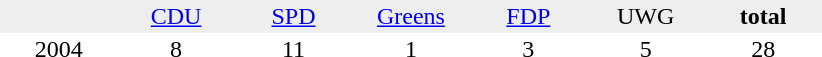<table border="0" cellpadding="2" cellspacing="0">
<tr bgcolor="#eeeeee" align="center">
<td width = "9%"></td>
<td width = "9%"><a href='#'>CDU</a></td>
<td width = "9%"><a href='#'>SPD</a></td>
<td width = "9%"><a href='#'>Greens</a></td>
<td width = "9%"><a href='#'>FDP</a></td>
<td width = "9%">UWG</td>
<td width = "9%"><strong>total</strong></td>
</tr>
<tr align="center">
<td>2004</td>
<td>8</td>
<td>11</td>
<td>1</td>
<td>3</td>
<td>5</td>
<td>28</td>
</tr>
</table>
